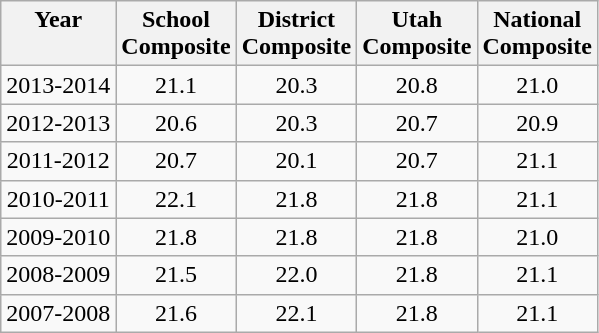<table style="text-align:center" class="wikitable">
<tr>
<th valign="top">Year</th>
<th>School<br>Composite</th>
<th>District<br>Composite</th>
<th>Utah<br>Composite</th>
<th>National<br>Composite</th>
</tr>
<tr>
<td>2013-2014</td>
<td>21.1</td>
<td>20.3</td>
<td>20.8</td>
<td>21.0</td>
</tr>
<tr>
<td>2012-2013</td>
<td>20.6</td>
<td>20.3</td>
<td>20.7</td>
<td>20.9</td>
</tr>
<tr>
<td>2011-2012</td>
<td>20.7</td>
<td>20.1</td>
<td>20.7</td>
<td>21.1</td>
</tr>
<tr>
<td>2010-2011</td>
<td>22.1</td>
<td>21.8</td>
<td>21.8</td>
<td>21.1</td>
</tr>
<tr>
<td>2009-2010</td>
<td>21.8</td>
<td>21.8</td>
<td>21.8</td>
<td>21.0</td>
</tr>
<tr>
<td>2008-2009</td>
<td>21.5</td>
<td>22.0</td>
<td>21.8</td>
<td>21.1</td>
</tr>
<tr>
<td>2007-2008</td>
<td>21.6</td>
<td>22.1</td>
<td>21.8</td>
<td>21.1</td>
</tr>
</table>
